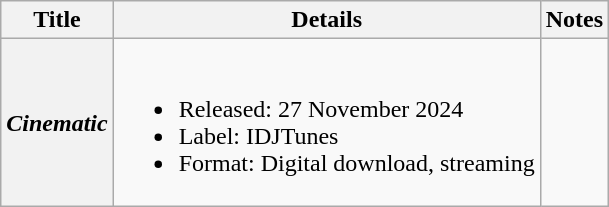<table class="wikitable plainrowheaders" style="text-align:center;">
<tr>
<th scope="col" rowspan="1">Title</th>
<th scope="col" rowspan="1">Details</th>
<th scope="col" rowspan="1">Notes</th>
</tr>
<tr>
<th scope="row"><em>Cinematic</em></th>
<td align="left"><br><ul><li>Released: 27 November 2024</li><li>Label: IDJTunes</li><li>Format: Digital download, streaming</li></ul></td>
<td></td>
</tr>
</table>
